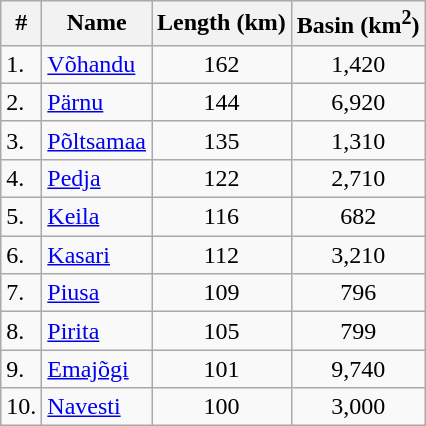<table class="wikitable sortable">
<tr>
<th class="unsortable">#</th>
<th>Name</th>
<th>Length (km)</th>
<th>Basin (km<sup>2</sup>)</th>
</tr>
<tr>
<td>1.</td>
<td><a href='#'>Võhandu</a></td>
<td align="center">162</td>
<td align="center">1,420</td>
</tr>
<tr>
<td>2.</td>
<td><a href='#'>Pärnu</a></td>
<td align="center">144</td>
<td align="center">6,920</td>
</tr>
<tr>
<td>3.</td>
<td><a href='#'>Põltsamaa</a></td>
<td align="center">135</td>
<td align="center">1,310</td>
</tr>
<tr>
<td>4.</td>
<td><a href='#'>Pedja</a></td>
<td align="center">122</td>
<td align="center">2,710</td>
</tr>
<tr>
<td>5.</td>
<td><a href='#'>Keila</a></td>
<td align="center">116</td>
<td align="center">682</td>
</tr>
<tr>
<td>6.</td>
<td><a href='#'>Kasari</a></td>
<td align="center">112</td>
<td align="center">3,210</td>
</tr>
<tr>
<td>7.</td>
<td><a href='#'>Piusa</a></td>
<td align="center">109</td>
<td align="center">796</td>
</tr>
<tr>
<td>8.</td>
<td><a href='#'>Pirita</a></td>
<td align="center">105</td>
<td align="center">799</td>
</tr>
<tr>
<td>9.</td>
<td><a href='#'>Emajõgi</a></td>
<td align="center">101</td>
<td align="center">9,740</td>
</tr>
<tr>
<td>10.</td>
<td><a href='#'>Navesti</a></td>
<td align="center">100</td>
<td align="center">3,000</td>
</tr>
</table>
